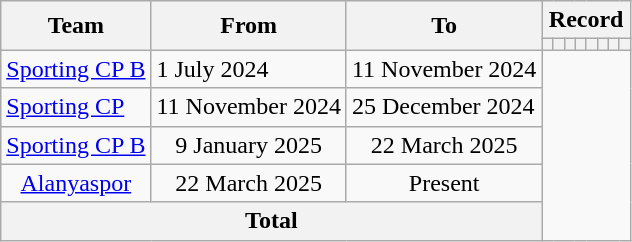<table class="wikitable" style="text-align: center">
<tr>
<th rowspan="2">Team</th>
<th rowspan="2">From</th>
<th rowspan="2">To</th>
<th colspan="8">Record</th>
</tr>
<tr>
<th></th>
<th></th>
<th></th>
<th></th>
<th></th>
<th></th>
<th></th>
<th></th>
</tr>
<tr>
<td align="left"><a href='#'>Sporting CP B</a></td>
<td align="left">1 July 2024</td>
<td align="left">11 November 2024<br></td>
</tr>
<tr>
<td align="left"><a href='#'>Sporting CP</a></td>
<td align="left">11 November 2024</td>
<td align="left">25 December 2024<br></td>
</tr>
<tr>
<td align=“left”><a href='#'>Sporting CP B</a></td>
<td align=“left”>9 January 2025</td>
<td align=“left”>22 March 2025<br></td>
</tr>
<tr>
<td align=“left”><a href='#'>Alanyaspor</a></td>
<td align=“left”>22 March 2025</td>
<td align=“left”>Present<br></td>
</tr>
<tr>
<th colspan="3">Total<br></th>
</tr>
</table>
